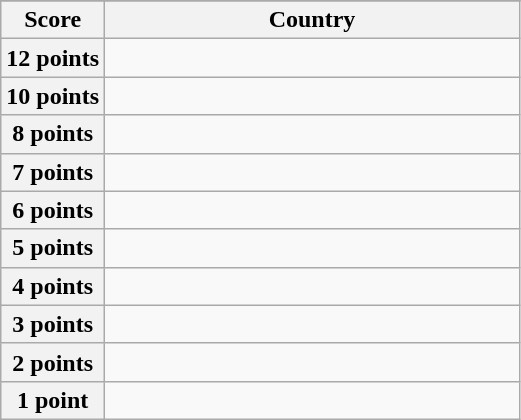<table class="wikitable">
<tr>
</tr>
<tr>
<th scope="col" width="20%">Score</th>
<th scope="col">Country</th>
</tr>
<tr>
<th scope="row">12 points</th>
<td></td>
</tr>
<tr>
<th scope="row">10 points</th>
<td></td>
</tr>
<tr>
<th scope="row">8 points</th>
<td></td>
</tr>
<tr>
<th scope="row">7 points</th>
<td></td>
</tr>
<tr>
<th scope="row">6 points</th>
<td></td>
</tr>
<tr>
<th scope="row">5 points</th>
<td></td>
</tr>
<tr>
<th scope="row">4 points</th>
<td></td>
</tr>
<tr>
<th scope="row">3 points</th>
<td></td>
</tr>
<tr>
<th scope="row">2 points</th>
<td></td>
</tr>
<tr>
<th scope="row">1 point</th>
<td></td>
</tr>
</table>
